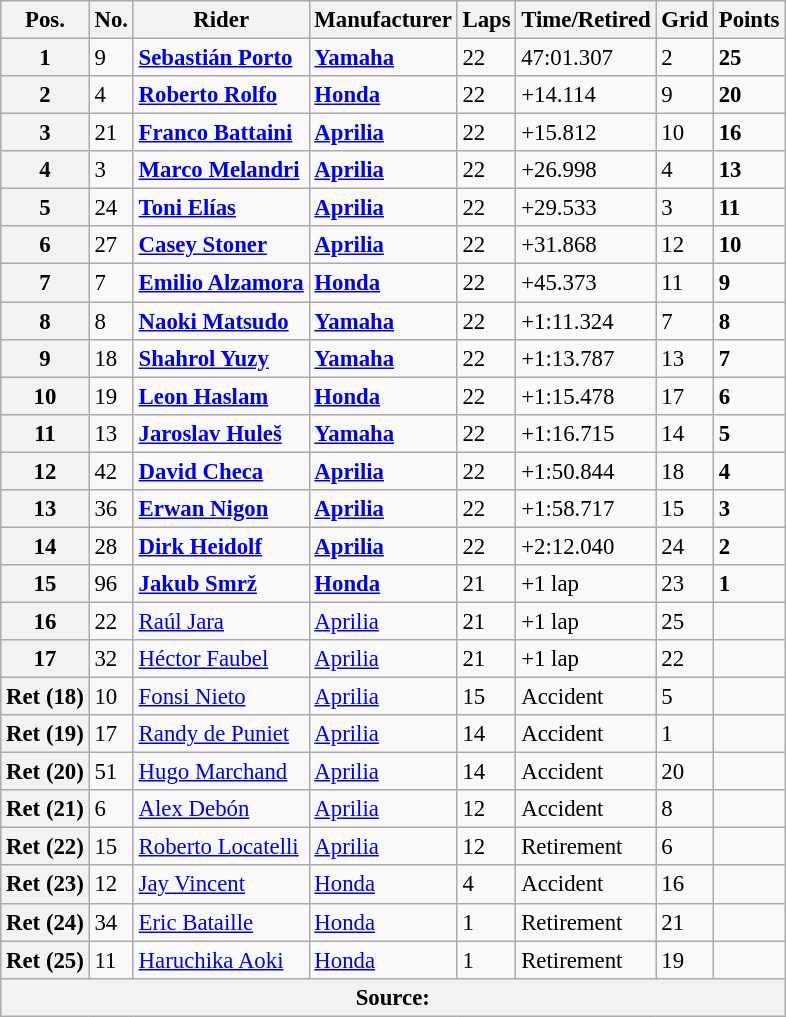<table class="wikitable" style="font-size: 95%;">
<tr>
<th>Pos.</th>
<th>No.</th>
<th>Rider</th>
<th>Manufacturer</th>
<th>Laps</th>
<th>Time/Retired</th>
<th>Grid</th>
<th>Points</th>
</tr>
<tr>
<th>1</th>
<td>9</td>
<td> <strong><a href='#'>Sebastián Porto</a></strong></td>
<td><strong><a href='#'>Yamaha</a></strong></td>
<td>22</td>
<td>47:01.307</td>
<td>2</td>
<td><strong>25</strong></td>
</tr>
<tr>
<th>2</th>
<td>4</td>
<td> <strong><a href='#'>Roberto Rolfo</a></strong></td>
<td><strong><a href='#'>Honda</a></strong></td>
<td>22</td>
<td>+14.114</td>
<td>9</td>
<td><strong>20</strong></td>
</tr>
<tr>
<th>3</th>
<td>21</td>
<td> <strong><a href='#'>Franco Battaini</a></strong></td>
<td><strong><a href='#'>Aprilia</a></strong></td>
<td>22</td>
<td>+15.812</td>
<td>10</td>
<td><strong>16</strong></td>
</tr>
<tr>
<th>4</th>
<td>3</td>
<td> <strong><a href='#'>Marco Melandri</a></strong></td>
<td><strong><a href='#'>Aprilia</a></strong></td>
<td>22</td>
<td>+26.998</td>
<td>4</td>
<td><strong>13</strong></td>
</tr>
<tr>
<th>5</th>
<td>24</td>
<td> <strong><a href='#'>Toni Elías</a></strong></td>
<td><strong><a href='#'>Aprilia</a></strong></td>
<td>22</td>
<td>+29.533</td>
<td>3</td>
<td><strong>11</strong></td>
</tr>
<tr>
<th>6</th>
<td>27</td>
<td> <strong><a href='#'>Casey Stoner</a></strong></td>
<td><strong><a href='#'>Aprilia</a></strong></td>
<td>22</td>
<td>+31.868</td>
<td>12</td>
<td><strong>10</strong></td>
</tr>
<tr>
<th>7</th>
<td>7</td>
<td> <strong><a href='#'>Emilio Alzamora</a></strong></td>
<td><strong><a href='#'>Honda</a></strong></td>
<td>22</td>
<td>+45.373</td>
<td>11</td>
<td><strong>9</strong></td>
</tr>
<tr>
<th>8</th>
<td>8</td>
<td> <strong><a href='#'>Naoki Matsudo</a></strong></td>
<td><strong><a href='#'>Yamaha</a></strong></td>
<td>22</td>
<td>+1:11.324</td>
<td>7</td>
<td><strong>8</strong></td>
</tr>
<tr>
<th>9</th>
<td>18</td>
<td> <strong><a href='#'>Shahrol Yuzy</a></strong></td>
<td><strong><a href='#'>Yamaha</a></strong></td>
<td>22</td>
<td>+1:13.787</td>
<td>13</td>
<td><strong>7</strong></td>
</tr>
<tr>
<th>10</th>
<td>19</td>
<td> <strong><a href='#'>Leon Haslam</a></strong></td>
<td><strong><a href='#'>Honda</a></strong></td>
<td>22</td>
<td>+1:15.478</td>
<td>17</td>
<td><strong>6</strong></td>
</tr>
<tr>
<th>11</th>
<td>13</td>
<td> <strong><a href='#'>Jaroslav Huleš</a></strong></td>
<td><strong><a href='#'>Yamaha</a></strong></td>
<td>22</td>
<td>+1:16.715</td>
<td>14</td>
<td><strong>5</strong></td>
</tr>
<tr>
<th>12</th>
<td>42</td>
<td> <strong><a href='#'>David Checa</a></strong></td>
<td><strong><a href='#'>Aprilia</a></strong></td>
<td>22</td>
<td>+1:50.844</td>
<td>18</td>
<td><strong>4</strong></td>
</tr>
<tr>
<th>13</th>
<td>36</td>
<td> <strong><a href='#'>Erwan Nigon</a></strong></td>
<td><strong><a href='#'>Aprilia</a></strong></td>
<td>22</td>
<td>+1:58.717</td>
<td>15</td>
<td><strong>3</strong></td>
</tr>
<tr>
<th>14</th>
<td>28</td>
<td> <strong><a href='#'>Dirk Heidolf</a></strong></td>
<td><strong><a href='#'>Aprilia</a></strong></td>
<td>22</td>
<td>+2:12.040</td>
<td>24</td>
<td><strong>2</strong></td>
</tr>
<tr>
<th>15</th>
<td>96</td>
<td> <strong><a href='#'>Jakub Smrž</a></strong></td>
<td><strong><a href='#'>Honda</a></strong></td>
<td>21</td>
<td>+1 lap</td>
<td>23</td>
<td><strong>1</strong></td>
</tr>
<tr>
<th>16</th>
<td>22</td>
<td> <a href='#'>Raúl Jara</a></td>
<td><a href='#'>Aprilia</a></td>
<td>21</td>
<td>+1 lap</td>
<td>25</td>
<td></td>
</tr>
<tr>
<th>17</th>
<td>32</td>
<td> <a href='#'>Héctor Faubel</a></td>
<td><a href='#'>Aprilia</a></td>
<td>21</td>
<td>+1 lap</td>
<td>22</td>
<td></td>
</tr>
<tr>
<th>Ret (18)</th>
<td>10</td>
<td> <a href='#'>Fonsi Nieto</a></td>
<td><a href='#'>Aprilia</a></td>
<td>15</td>
<td>Accident</td>
<td>5</td>
<td></td>
</tr>
<tr>
<th>Ret (19)</th>
<td>17</td>
<td> <a href='#'>Randy de Puniet</a></td>
<td><a href='#'>Aprilia</a></td>
<td>14</td>
<td>Accident</td>
<td>1</td>
<td></td>
</tr>
<tr>
<th>Ret (20)</th>
<td>51</td>
<td> <a href='#'>Hugo Marchand</a></td>
<td><a href='#'>Aprilia</a></td>
<td>14</td>
<td>Accident</td>
<td>20</td>
<td></td>
</tr>
<tr>
<th>Ret (21)</th>
<td>6</td>
<td> <a href='#'>Alex Debón</a></td>
<td><a href='#'>Aprilia</a></td>
<td>12</td>
<td>Accident</td>
<td>8</td>
<td></td>
</tr>
<tr>
<th>Ret (22)</th>
<td>15</td>
<td> <a href='#'>Roberto Locatelli</a></td>
<td><a href='#'>Aprilia</a></td>
<td>12</td>
<td>Retirement</td>
<td>6</td>
<td></td>
</tr>
<tr>
<th>Ret (23)</th>
<td>12</td>
<td> <a href='#'>Jay Vincent</a></td>
<td><a href='#'>Honda</a></td>
<td>4</td>
<td>Accident</td>
<td>16</td>
<td></td>
</tr>
<tr>
<th>Ret (24)</th>
<td>34</td>
<td> <a href='#'>Eric Bataille</a></td>
<td><a href='#'>Honda</a></td>
<td>1</td>
<td>Retirement</td>
<td>21</td>
<td></td>
</tr>
<tr>
<th>Ret (25)</th>
<td>11</td>
<td> <a href='#'>Haruchika Aoki</a></td>
<td><a href='#'>Honda</a></td>
<td>1</td>
<td>Retirement</td>
<td>19</td>
<td></td>
</tr>
<tr>
<th colspan=8>Source: </th>
</tr>
</table>
